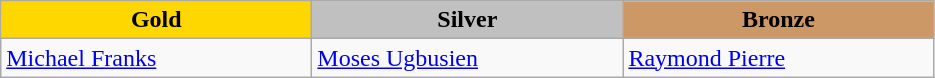<table class="wikitable" style="text-align:left">
<tr align="center">
<td width=200 bgcolor=gold><strong>Gold</strong></td>
<td width=200 bgcolor=silver><strong>Silver</strong></td>
<td width=200 bgcolor=CC9966><strong>Bronze</strong></td>
</tr>
<tr>
<td><a href='#'>Michael Franks</a><br><em></em></td>
<td><a href='#'>Moses Ugbusien</a><br><em></em></td>
<td><a href='#'>Raymond Pierre</a><br><em></em></td>
</tr>
</table>
